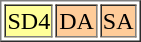<table border="1">
<tr>
<td bgcolor="#ffff99">SD4</td>
<td bgcolor="#ffcc99">DA</td>
<td bgcolor="#ffcc99">SA</td>
</tr>
</table>
